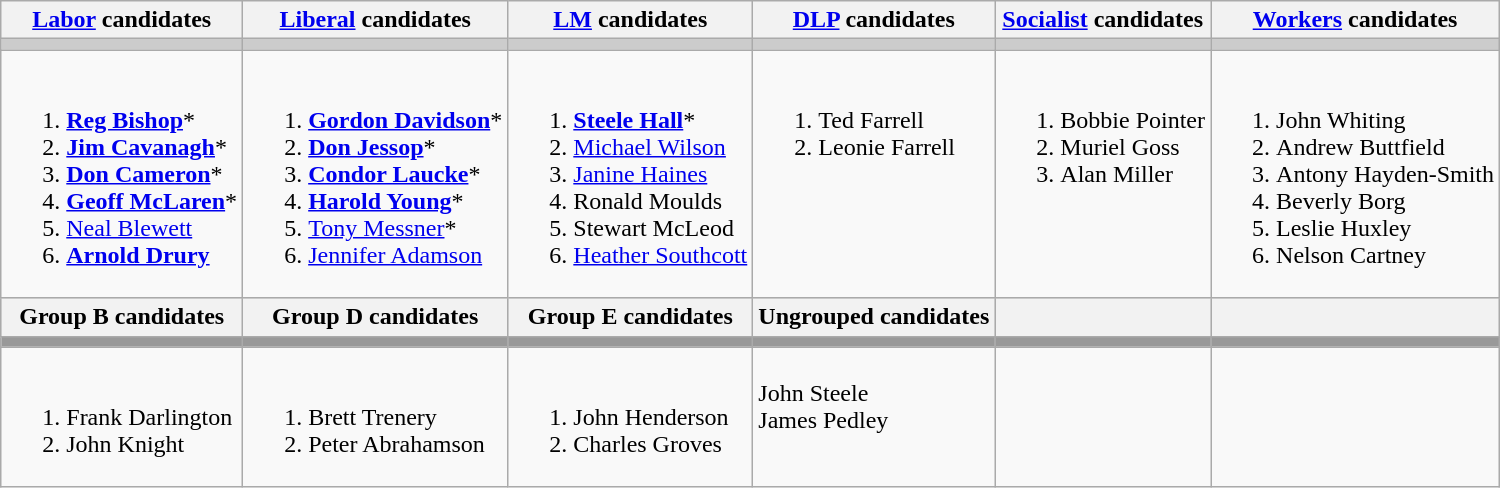<table class="wikitable">
<tr>
<th><a href='#'>Labor</a> candidates</th>
<th><a href='#'>Liberal</a> candidates</th>
<th><a href='#'>LM</a> candidates</th>
<th><a href='#'>DLP</a> candidates</th>
<th><a href='#'>Socialist</a> candidates</th>
<th><a href='#'>Workers</a> candidates</th>
</tr>
<tr bgcolor="#cccccc">
<td></td>
<td></td>
<td></td>
<td></td>
<td></td>
<td></td>
</tr>
<tr>
<td><br><ol><li><strong><a href='#'>Reg Bishop</a></strong>*</li><li><strong><a href='#'>Jim Cavanagh</a></strong>*</li><li><strong><a href='#'>Don Cameron</a></strong>*</li><li><strong><a href='#'>Geoff McLaren</a></strong>*</li><li><a href='#'>Neal Blewett</a></li><li><strong><a href='#'>Arnold Drury</a></strong></li></ol></td>
<td><br><ol><li><strong><a href='#'>Gordon Davidson</a></strong>*</li><li><strong><a href='#'>Don Jessop</a></strong>*</li><li><strong><a href='#'>Condor Laucke</a></strong>*</li><li><strong><a href='#'>Harold Young</a></strong>*</li><li><a href='#'>Tony Messner</a>*</li><li><a href='#'>Jennifer Adamson</a></li></ol></td>
<td><br><ol><li><strong><a href='#'>Steele Hall</a></strong>*</li><li><a href='#'>Michael Wilson</a></li><li><a href='#'>Janine Haines</a></li><li>Ronald Moulds</li><li>Stewart McLeod</li><li><a href='#'>Heather Southcott</a></li></ol></td>
<td valign=top><br><ol><li>Ted Farrell</li><li>Leonie Farrell</li></ol></td>
<td valign=top><br><ol><li>Bobbie Pointer</li><li>Muriel Goss</li><li>Alan Miller</li></ol></td>
<td valign=top><br><ol><li>John Whiting</li><li>Andrew Buttfield</li><li>Antony Hayden-Smith</li><li>Beverly Borg</li><li>Leslie Huxley</li><li>Nelson Cartney</li></ol></td>
</tr>
<tr bgcolor="#cccccc">
<th>Group B candidates</th>
<th>Group D candidates</th>
<th>Group E candidates</th>
<th>Ungrouped candidates</th>
<th></th>
<th></th>
</tr>
<tr bgcolor="#cccccc">
<td bgcolor="#999999"></td>
<td bgcolor="#999999"></td>
<td bgcolor="#999999"></td>
<td bgcolor="#999999"></td>
<td bgcolor="#999999"></td>
<td bgcolor="#999999"></td>
</tr>
<tr>
<td valign=top><br><ol><li>Frank Darlington</li><li>John Knight</li></ol></td>
<td valign=top><br><ol><li>Brett Trenery</li><li>Peter Abrahamson</li></ol></td>
<td valign=top><br><ol><li>John Henderson</li><li>Charles Groves</li></ol></td>
<td valign=top><br>John Steele<br>
James Pedley</td>
<td valign=top></td>
<td valign=top></td>
</tr>
</table>
